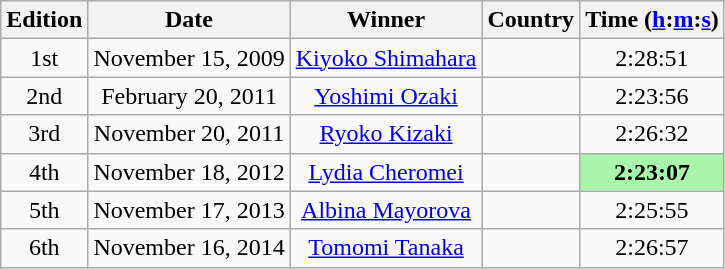<table class="wikitable sortable" style="text-align:center">
<tr>
<th class=unsortable>Edition</th>
<th>Date</th>
<th class=unsortable>Winner</th>
<th>Country</th>
<th>Time (<a href='#'>h</a>:<a href='#'>m</a>:<a href='#'>s</a>)</th>
</tr>
<tr>
<td>1st</td>
<td>November 15, 2009 </td>
<td><a href='#'>Kiyoko Shimahara</a></td>
<td></td>
<td>2:28:51</td>
</tr>
<tr>
<td>2nd</td>
<td>February 20, 2011 </td>
<td><a href='#'>Yoshimi Ozaki</a></td>
<td></td>
<td>2:23:56</td>
</tr>
<tr>
<td>3rd</td>
<td>November 20, 2011</td>
<td><a href='#'>Ryoko Kizaki</a></td>
<td></td>
<td>2:26:32</td>
</tr>
<tr>
<td>4th</td>
<td>November 18, 2012</td>
<td><a href='#'>Lydia Cheromei</a></td>
<td></td>
<td bgcolor=#A9F5A9><strong>2:23:07</strong></td>
</tr>
<tr>
<td>5th</td>
<td>November 17, 2013</td>
<td><a href='#'>Albina Mayorova</a></td>
<td></td>
<td>2:25:55</td>
</tr>
<tr>
<td>6th</td>
<td>November 16, 2014</td>
<td><a href='#'>Tomomi Tanaka</a></td>
<td></td>
<td>2:26:57</td>
</tr>
</table>
